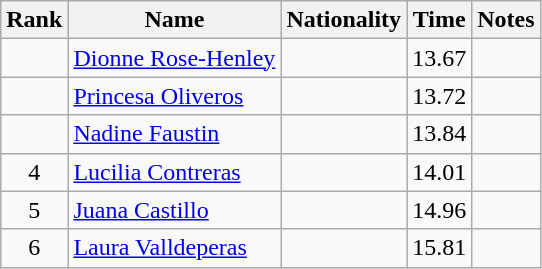<table class="wikitable sortable" style="text-align:center">
<tr>
<th>Rank</th>
<th>Name</th>
<th>Nationality</th>
<th>Time</th>
<th>Notes</th>
</tr>
<tr>
<td></td>
<td align=left><a href='#'>Dionne Rose-Henley</a></td>
<td align=left></td>
<td>13.67</td>
<td></td>
</tr>
<tr>
<td></td>
<td align=left><a href='#'>Princesa Oliveros</a></td>
<td align=left></td>
<td>13.72</td>
<td></td>
</tr>
<tr>
<td></td>
<td align=left><a href='#'>Nadine Faustin</a></td>
<td align=left></td>
<td>13.84</td>
<td></td>
</tr>
<tr>
<td>4</td>
<td align=left><a href='#'>Lucilia Contreras</a></td>
<td align=left></td>
<td>14.01</td>
<td></td>
</tr>
<tr>
<td>5</td>
<td align=left><a href='#'>Juana Castillo</a></td>
<td align=left></td>
<td>14.96</td>
<td></td>
</tr>
<tr>
<td>6</td>
<td align=left><a href='#'>Laura Valldeperas</a></td>
<td align=left></td>
<td>15.81</td>
<td></td>
</tr>
</table>
